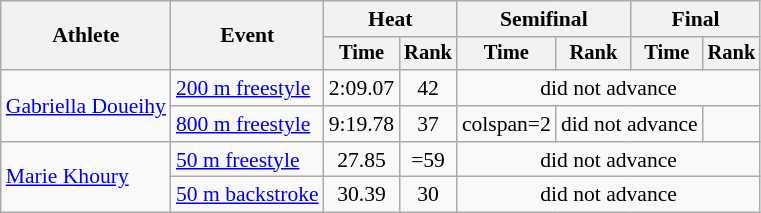<table class="wikitable" style="text-align:center; font-size:90%">
<tr>
<th rowspan="2">Athlete</th>
<th rowspan="2">Event</th>
<th colspan="2">Heat</th>
<th colspan="2">Semifinal</th>
<th colspan="2">Final</th>
</tr>
<tr style="font-size:95%">
<th>Time</th>
<th>Rank</th>
<th>Time</th>
<th>Rank</th>
<th>Time</th>
<th>Rank</th>
</tr>
<tr>
<td align=left rowspan=2><a href='#'>Gabriella Doueihy</a></td>
<td align=left><a href='#'>200 m freestyle</a></td>
<td>2:09.07</td>
<td>42</td>
<td colspan=4>did not advance</td>
</tr>
<tr>
<td align=left><a href='#'>800 m freestyle</a></td>
<td>9:19.78</td>
<td>37</td>
<td>colspan=2 </td>
<td colspan=2>did not advance</td>
</tr>
<tr>
<td align=left rowspan=2><a href='#'>Marie Khoury</a></td>
<td align=left><a href='#'>50 m freestyle</a></td>
<td>27.85</td>
<td>=59</td>
<td colspan=4>did not advance</td>
</tr>
<tr>
<td align=left><a href='#'>50 m backstroke</a></td>
<td>30.39</td>
<td>30</td>
<td colspan=4>did not advance</td>
</tr>
</table>
